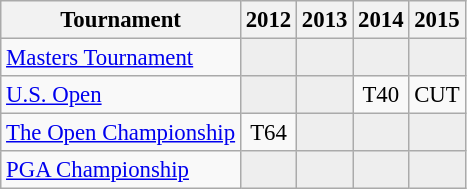<table class="wikitable" style="font-size:95%;text-align:center;">
<tr>
<th>Tournament</th>
<th>2012</th>
<th>2013</th>
<th>2014</th>
<th>2015</th>
</tr>
<tr>
<td align=left><a href='#'>Masters Tournament</a></td>
<td style="background:#eeeeee;"></td>
<td style="background:#eeeeee;"></td>
<td style="background:#eeeeee;"></td>
<td style="background:#eeeeee;"></td>
</tr>
<tr>
<td align=left><a href='#'>U.S. Open</a></td>
<td style="background:#eeeeee;"></td>
<td style="background:#eeeeee;"></td>
<td>T40</td>
<td>CUT</td>
</tr>
<tr>
<td align=left><a href='#'>The Open Championship</a></td>
<td>T64</td>
<td style="background:#eeeeee;"></td>
<td style="background:#eeeeee;"></td>
<td style="background:#eeeeee;"></td>
</tr>
<tr>
<td align=left><a href='#'>PGA Championship</a></td>
<td style="background:#eeeeee;"></td>
<td style="background:#eeeeee;"></td>
<td style="background:#eeeeee;"></td>
<td style="background:#eeeeee;"></td>
</tr>
</table>
